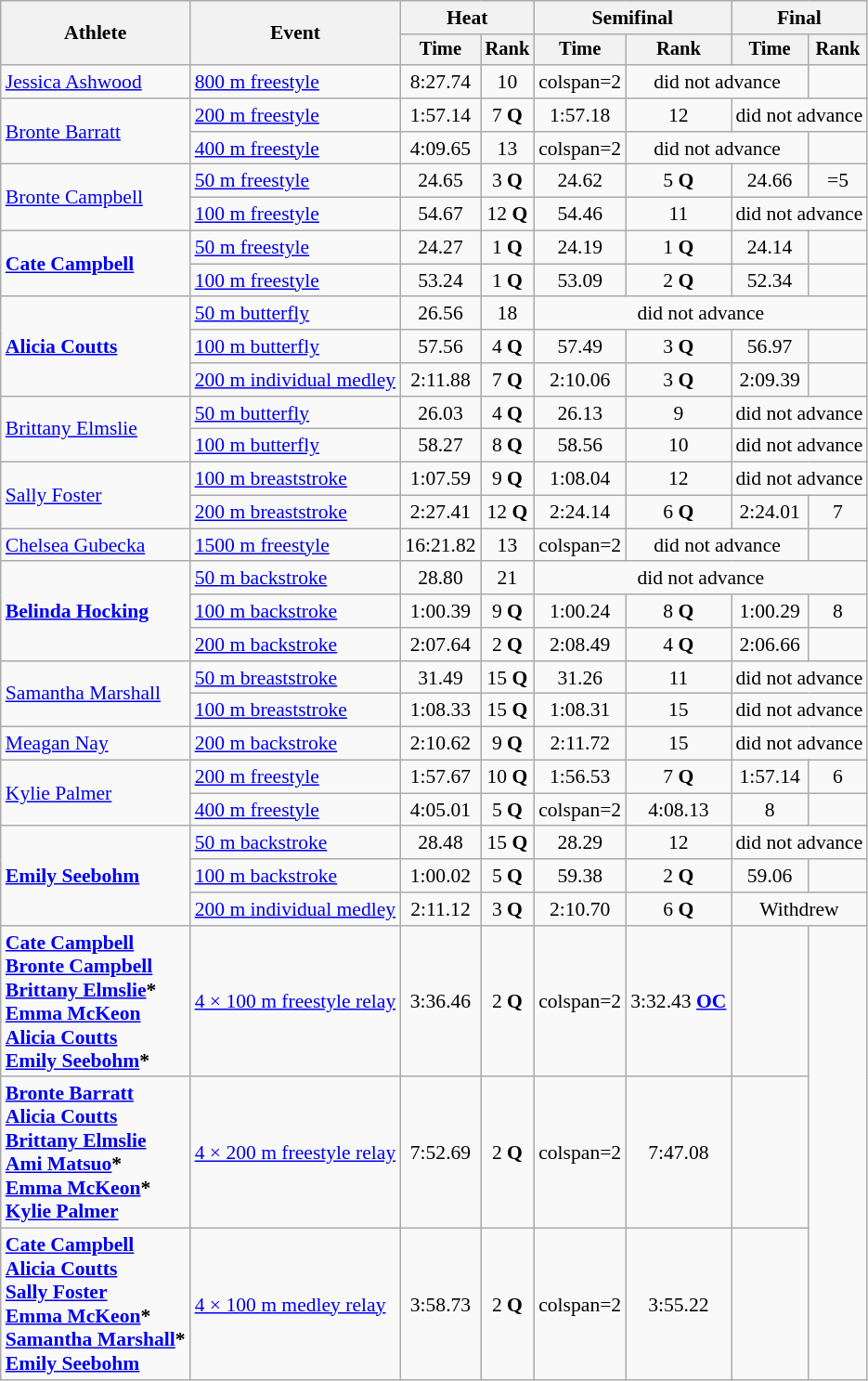<table class=wikitable style="font-size:90%">
<tr>
<th rowspan="2">Athlete</th>
<th rowspan="2">Event</th>
<th colspan="2">Heat</th>
<th colspan="2">Semifinal</th>
<th colspan="2">Final</th>
</tr>
<tr style="font-size:95%">
<th>Time</th>
<th>Rank</th>
<th>Time</th>
<th>Rank</th>
<th>Time</th>
<th>Rank</th>
</tr>
<tr align=center>
<td align=left><a href='#'>Jessica Ashwood</a></td>
<td align=left><a href='#'>800 m freestyle</a></td>
<td>8:27.74</td>
<td>10</td>
<td>colspan=2 </td>
<td colspan=2>did not advance</td>
</tr>
<tr align=center>
<td align=left rowspan=2><a href='#'>Bronte Barratt</a></td>
<td align=left><a href='#'>200 m freestyle</a></td>
<td>1:57.14</td>
<td>7 <strong>Q</strong></td>
<td>1:57.18</td>
<td>12</td>
<td colspan=2>did not advance</td>
</tr>
<tr align=center>
<td align=left><a href='#'>400 m freestyle</a></td>
<td>4:09.65</td>
<td>13</td>
<td>colspan=2 </td>
<td colspan=2>did not advance</td>
</tr>
<tr align=center>
<td align=left rowspan=2><a href='#'>Bronte Campbell</a></td>
<td align=left><a href='#'>50 m freestyle</a></td>
<td>24.65</td>
<td>3 <strong>Q</strong></td>
<td>24.62</td>
<td>5 <strong>Q</strong></td>
<td>24.66</td>
<td>=5</td>
</tr>
<tr align=center>
<td align=left><a href='#'>100 m freestyle</a></td>
<td>54.67</td>
<td>12 <strong>Q</strong></td>
<td>54.46</td>
<td>11</td>
<td colspan=2>did not advance</td>
</tr>
<tr align=center>
<td align=left rowspan=2><strong><a href='#'>Cate Campbell</a></strong></td>
<td align=left><a href='#'>50 m freestyle</a></td>
<td>24.27</td>
<td>1 <strong>Q</strong></td>
<td>24.19</td>
<td>1 <strong>Q</strong></td>
<td>24.14</td>
<td></td>
</tr>
<tr align=center>
<td align=left><a href='#'>100 m freestyle</a></td>
<td>53.24</td>
<td>1 <strong>Q</strong></td>
<td>53.09</td>
<td>2 <strong>Q</strong></td>
<td>52.34</td>
<td></td>
</tr>
<tr align=center>
<td align=left rowspan=3><strong><a href='#'>Alicia Coutts</a></strong></td>
<td align=left><a href='#'>50 m butterfly</a></td>
<td>26.56</td>
<td>18</td>
<td colspan=4>did not advance</td>
</tr>
<tr align=center>
<td align=left><a href='#'>100 m butterfly</a></td>
<td>57.56</td>
<td>4 <strong>Q</strong></td>
<td>57.49</td>
<td>3 <strong>Q</strong></td>
<td>56.97</td>
<td></td>
</tr>
<tr align=center>
<td align=left><a href='#'>200 m individual medley</a></td>
<td>2:11.88</td>
<td>7 <strong>Q</strong></td>
<td>2:10.06</td>
<td>3 <strong>Q</strong></td>
<td>2:09.39</td>
<td></td>
</tr>
<tr align=center>
<td align=left rowspan=2><a href='#'>Brittany Elmslie</a></td>
<td align=left><a href='#'>50 m butterfly</a></td>
<td>26.03</td>
<td>4 <strong>Q</strong></td>
<td>26.13</td>
<td>9</td>
<td colspan=2>did not advance</td>
</tr>
<tr align=center>
<td align=left><a href='#'>100 m butterfly</a></td>
<td>58.27</td>
<td>8 <strong>Q</strong></td>
<td>58.56</td>
<td>10</td>
<td colspan=2>did not advance</td>
</tr>
<tr align=center>
<td align=left rowspan=2><a href='#'>Sally Foster</a></td>
<td align=left><a href='#'>100 m breaststroke</a></td>
<td>1:07.59</td>
<td>9 <strong>Q</strong></td>
<td>1:08.04</td>
<td>12</td>
<td colspan=2>did not advance</td>
</tr>
<tr align=center>
<td align=left><a href='#'>200 m breaststroke</a></td>
<td>2:27.41</td>
<td>12 <strong>Q</strong></td>
<td>2:24.14</td>
<td>6 <strong>Q</strong></td>
<td>2:24.01</td>
<td>7</td>
</tr>
<tr align=center>
<td align=left><a href='#'>Chelsea Gubecka</a></td>
<td align=left><a href='#'>1500 m freestyle</a></td>
<td>16:21.82</td>
<td>13</td>
<td>colspan=2 </td>
<td colspan=2>did not advance</td>
</tr>
<tr align=center>
<td align=left rowspan=3><strong><a href='#'>Belinda Hocking</a></strong></td>
<td align=left><a href='#'>50 m backstroke</a></td>
<td>28.80</td>
<td>21</td>
<td colspan=4>did not advance</td>
</tr>
<tr align=center>
<td align=left><a href='#'>100 m backstroke</a></td>
<td>1:00.39</td>
<td>9 <strong>Q</strong></td>
<td>1:00.24</td>
<td>8 <strong>Q</strong></td>
<td>1:00.29</td>
<td>8</td>
</tr>
<tr align=center>
<td align=left><a href='#'>200 m backstroke</a></td>
<td>2:07.64</td>
<td>2 <strong>Q</strong></td>
<td>2:08.49</td>
<td>4 <strong>Q</strong></td>
<td>2:06.66</td>
<td></td>
</tr>
<tr align=center>
<td align=left rowspan=2><a href='#'>Samantha Marshall</a></td>
<td align=left><a href='#'>50 m breaststroke</a></td>
<td>31.49</td>
<td>15 <strong>Q</strong></td>
<td>31.26</td>
<td>11</td>
<td colspan=2>did not advance</td>
</tr>
<tr align=center>
<td align=left><a href='#'>100 m breaststroke</a></td>
<td>1:08.33</td>
<td>15 <strong>Q</strong></td>
<td>1:08.31</td>
<td>15</td>
<td colspan=2>did not advance</td>
</tr>
<tr align=center>
<td align=left><a href='#'>Meagan Nay</a></td>
<td align=left><a href='#'>200 m backstroke</a></td>
<td>2:10.62</td>
<td>9 <strong>Q</strong></td>
<td>2:11.72</td>
<td>15</td>
<td colspan=2>did not advance</td>
</tr>
<tr align=center>
<td align=left rowspan=2><a href='#'>Kylie Palmer</a></td>
<td align=left><a href='#'>200 m freestyle</a></td>
<td>1:57.67</td>
<td>10 <strong>Q</strong></td>
<td>1:56.53</td>
<td>7 <strong>Q</strong></td>
<td>1:57.14</td>
<td>6</td>
</tr>
<tr align=center>
<td align=left><a href='#'>400 m freestyle</a></td>
<td>4:05.01</td>
<td>5 <strong>Q</strong></td>
<td>colspan=2 </td>
<td>4:08.13</td>
<td>8</td>
</tr>
<tr align=center>
<td align=left rowspan=3><strong><a href='#'>Emily Seebohm</a></strong></td>
<td align=left><a href='#'>50 m backstroke</a></td>
<td>28.48</td>
<td>15 <strong>Q</strong></td>
<td>28.29</td>
<td>12</td>
<td colspan=2>did not advance</td>
</tr>
<tr align=center>
<td align=left><a href='#'>100 m backstroke</a></td>
<td>1:00.02</td>
<td>5 <strong>Q</strong></td>
<td>59.38</td>
<td>2 <strong>Q</strong></td>
<td>59.06</td>
<td></td>
</tr>
<tr align=center>
<td align=left><a href='#'>200 m individual medley</a></td>
<td>2:11.12</td>
<td>3 <strong>Q</strong></td>
<td>2:10.70</td>
<td>6 <strong>Q</strong></td>
<td colspan=2>Withdrew</td>
</tr>
<tr align=center>
<td align=left><strong><a href='#'>Cate Campbell</a><br><a href='#'>Bronte Campbell</a><br><a href='#'>Brittany Elmslie</a>*<br><a href='#'>Emma McKeon</a><br><a href='#'>Alicia Coutts</a><br><a href='#'>Emily Seebohm</a>*</strong></td>
<td align=left><a href='#'>4 × 100 m freestyle relay</a></td>
<td>3:36.46</td>
<td>2 <strong>Q</strong></td>
<td>colspan=2 </td>
<td>3:32.43 <strong><a href='#'>OC</a></strong></td>
<td></td>
</tr>
<tr align=center>
<td align=left><strong><a href='#'>Bronte Barratt</a><br><a href='#'>Alicia Coutts</a><br><a href='#'>Brittany Elmslie</a><br><a href='#'>Ami Matsuo</a>*<br><a href='#'>Emma McKeon</a>*<br><a href='#'>Kylie Palmer</a></strong></td>
<td align=left><a href='#'>4 × 200 m freestyle relay</a></td>
<td>7:52.69</td>
<td>2 <strong>Q</strong></td>
<td>colspan=2 </td>
<td>7:47.08</td>
<td></td>
</tr>
<tr align=center>
<td align=left><strong><a href='#'>Cate Campbell</a><br><a href='#'>Alicia Coutts</a><br><a href='#'>Sally Foster</a><br><a href='#'>Emma McKeon</a>*<br><a href='#'>Samantha Marshall</a>*<br><a href='#'>Emily Seebohm</a></strong></td>
<td align=left><a href='#'>4 × 100 m medley relay</a></td>
<td>3:58.73</td>
<td>2 <strong>Q</strong></td>
<td>colspan=2 </td>
<td>3:55.22</td>
<td></td>
</tr>
</table>
